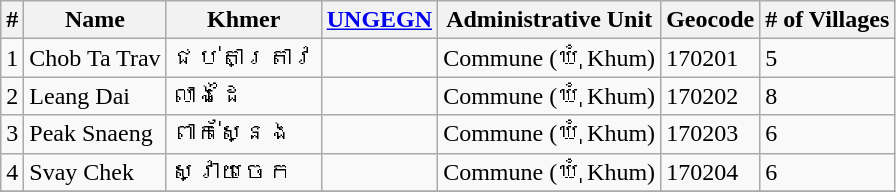<table class="wikitable sortable">
<tr>
<th>#</th>
<th>Name</th>
<th>Khmer</th>
<th><a href='#'>UNGEGN</a></th>
<th>Administrative Unit</th>
<th>Geocode</th>
<th># of Villages</th>
</tr>
<tr>
<td>1</td>
<td>Chob Ta Trav</td>
<td>ជប់តាត្រាវ</td>
<td></td>
<td>Commune (ឃុំ Khum)</td>
<td>170201</td>
<td>5</td>
</tr>
<tr>
<td>2</td>
<td>Leang Dai</td>
<td>លាងដៃ</td>
<td></td>
<td>Commune (ឃុំ Khum)</td>
<td>170202</td>
<td>8</td>
</tr>
<tr>
<td>3</td>
<td>Peak Snaeng</td>
<td>ពាក់ស្នែង</td>
<td></td>
<td>Commune (ឃុំ Khum)</td>
<td>170203</td>
<td>6</td>
</tr>
<tr>
<td>4</td>
<td>Svay Chek</td>
<td>ស្វាយចេក</td>
<td></td>
<td>Commune (ឃុំ Khum)</td>
<td>170204</td>
<td>6</td>
</tr>
<tr>
</tr>
</table>
